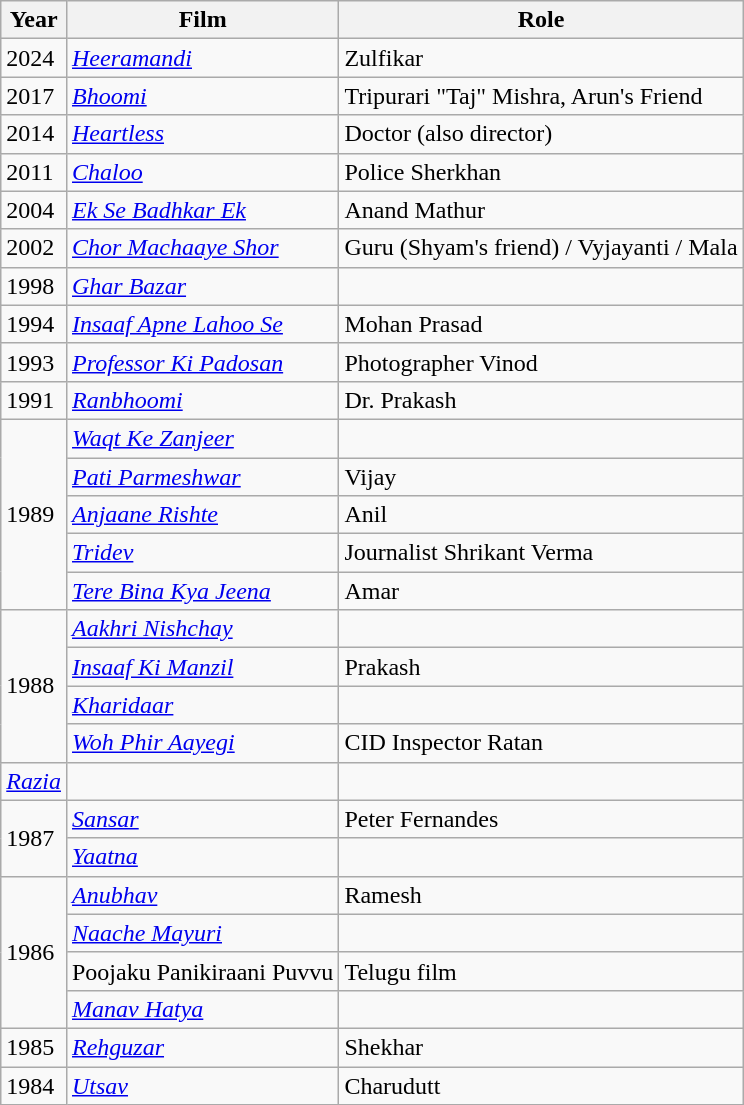<table class="wikitable sortable">
<tr>
<th>Year</th>
<th>Film</th>
<th>Role</th>
</tr>
<tr>
<td>2024</td>
<td><em><a href='#'>Heeramandi</a></em></td>
<td>Zulfikar</td>
</tr>
<tr>
<td>2017</td>
<td><em><a href='#'>Bhoomi</a></em></td>
<td>Tripurari "Taj" Mishra, Arun's Friend</td>
</tr>
<tr>
<td>2014</td>
<td><em><a href='#'>Heartless</a></em></td>
<td>Doctor (also director)</td>
</tr>
<tr>
<td>2011</td>
<td><em><a href='#'>Chaloo</a></em></td>
<td>Police Sherkhan</td>
</tr>
<tr>
<td>2004</td>
<td><em><a href='#'>Ek Se Badhkar Ek</a></em></td>
<td>Anand Mathur</td>
</tr>
<tr>
<td>2002</td>
<td><em><a href='#'>Chor Machaaye Shor</a></em></td>
<td>Guru (Shyam's friend) / Vyjayanti / Mala</td>
</tr>
<tr>
<td>1998</td>
<td><em><a href='#'>Ghar Bazar</a></em></td>
<td></td>
</tr>
<tr>
<td>1994</td>
<td><em><a href='#'>Insaaf Apne Lahoo Se</a></em></td>
<td>Mohan Prasad</td>
</tr>
<tr>
<td>1993</td>
<td><em><a href='#'>Professor Ki Padosan</a></em></td>
<td>Photographer Vinod</td>
</tr>
<tr>
<td>1991</td>
<td><em><a href='#'>Ranbhoomi</a></em></td>
<td>Dr. Prakash</td>
</tr>
<tr>
<td Rowspan="5">1989</td>
<td><em><a href='#'>Waqt Ke Zanjeer</a></em></td>
<td></td>
</tr>
<tr>
<td><em><a href='#'>Pati Parmeshwar</a></em></td>
<td>Vijay</td>
</tr>
<tr>
<td><em><a href='#'>Anjaane Rishte</a></em></td>
<td>Anil</td>
</tr>
<tr>
<td><em><a href='#'>Tridev</a></em></td>
<td>Journalist Shrikant Verma</td>
</tr>
<tr>
<td><em> <a href='#'>Tere Bina Kya Jeena</a></em></td>
<td>Amar</td>
</tr>
<tr>
<td Rowspan="4">1988</td>
<td><em><a href='#'>Aakhri Nishchay</a></em></td>
<td></td>
</tr>
<tr>
<td><em><a href='#'>Insaaf Ki Manzil</a></em></td>
<td>Prakash</td>
</tr>
<tr>
<td><em><a href='#'>Kharidaar</a></em></td>
<td></td>
</tr>
<tr>
<td><em><a href='#'>Woh Phir Aayegi</a></em></td>
<td>CID Inspector Ratan</td>
</tr>
<tr>
<td><em><a href='#'>Razia</a></em></td>
<td></td>
</tr>
<tr>
<td Rowspan="2">1987</td>
<td><em><a href='#'>Sansar</a></em></td>
<td>Peter Fernandes</td>
</tr>
<tr>
<td><em><a href='#'>Yaatna</a></em></td>
<td></td>
</tr>
<tr>
<td rowspan="4">1986</td>
<td><em><a href='#'>Anubhav</a></em></td>
<td>Ramesh</td>
</tr>
<tr>
<td><em><a href='#'>Naache Mayuri</a></em></td>
<td></td>
</tr>
<tr>
<td>Poojaku Panikiraani Puvvu</td>
<td>Telugu film</td>
</tr>
<tr>
<td><em><a href='#'>Manav Hatya</a></em></td>
<td></td>
</tr>
<tr>
<td>1985</td>
<td><em><a href='#'>Rehguzar</a></em></td>
<td>Shekhar</td>
</tr>
<tr>
<td>1984</td>
<td><em><a href='#'>Utsav</a></em></td>
<td>Charudutt</td>
</tr>
</table>
